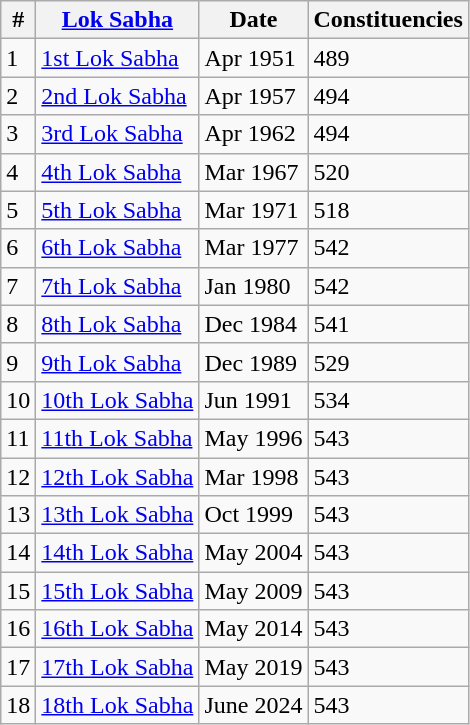<table class="wikitable sortable">
<tr>
<th>#</th>
<th><a href='#'>Lok Sabha</a></th>
<th>Date</th>
<th>Constituencies</th>
</tr>
<tr>
<td>1</td>
<td><a href='#'>1st Lok Sabha</a></td>
<td>Apr 1951</td>
<td>489</td>
</tr>
<tr>
<td>2</td>
<td><a href='#'>2nd Lok Sabha</a></td>
<td>Apr 1957</td>
<td>494</td>
</tr>
<tr>
<td>3</td>
<td><a href='#'>3rd Lok Sabha</a></td>
<td>Apr 1962</td>
<td>494</td>
</tr>
<tr>
<td>4</td>
<td><a href='#'>4th Lok Sabha</a></td>
<td>Mar 1967</td>
<td>520</td>
</tr>
<tr>
<td>5</td>
<td><a href='#'>5th Lok Sabha</a></td>
<td>Mar 1971</td>
<td>518</td>
</tr>
<tr>
<td>6</td>
<td><a href='#'>6th Lok Sabha</a></td>
<td>Mar 1977</td>
<td>542</td>
</tr>
<tr>
<td>7</td>
<td><a href='#'>7th Lok Sabha</a></td>
<td>Jan 1980</td>
<td>542</td>
</tr>
<tr>
<td>8</td>
<td><a href='#'>8th Lok Sabha</a></td>
<td>Dec 1984</td>
<td>541</td>
</tr>
<tr>
<td>9</td>
<td><a href='#'>9th Lok Sabha</a></td>
<td>Dec 1989</td>
<td>529</td>
</tr>
<tr>
<td>10</td>
<td><a href='#'>10th Lok Sabha</a></td>
<td>Jun 1991</td>
<td>534</td>
</tr>
<tr>
<td>11</td>
<td><a href='#'>11th Lok Sabha</a></td>
<td>May 1996</td>
<td>543</td>
</tr>
<tr>
<td>12</td>
<td><a href='#'>12th Lok Sabha</a></td>
<td>Mar 1998</td>
<td>543</td>
</tr>
<tr>
<td>13</td>
<td><a href='#'>13th Lok Sabha</a></td>
<td>Oct 1999</td>
<td>543</td>
</tr>
<tr>
<td>14</td>
<td><a href='#'>14th Lok Sabha</a></td>
<td>May 2004</td>
<td>543</td>
</tr>
<tr>
<td>15</td>
<td><a href='#'>15th Lok Sabha</a></td>
<td>May 2009</td>
<td>543</td>
</tr>
<tr>
<td>16</td>
<td><a href='#'>16th Lok Sabha</a></td>
<td>May 2014</td>
<td>543</td>
</tr>
<tr>
<td>17</td>
<td><a href='#'>17th Lok Sabha</a></td>
<td>May 2019</td>
<td>543</td>
</tr>
<tr>
<td>18</td>
<td><a href='#'>18th Lok Sabha</a></td>
<td>June 2024</td>
<td>543</td>
</tr>
</table>
